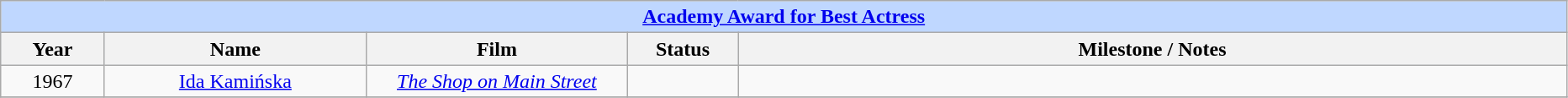<table class="wikitable" style="text-align: center">
<tr ---- bgcolor="#bfd7ff">
<td colspan=5 align=center><strong><a href='#'>Academy Award for Best Actress</a></strong></td>
</tr>
<tr ---- bgcolor="#ebf5ff">
<th width="75">Year</th>
<th width="200">Name</th>
<th width="200">Film</th>
<th width="80">Status</th>
<th width="650">Milestone / Notes</th>
</tr>
<tr>
<td>1967</td>
<td><a href='#'>Ida Kamińska</a></td>
<td><em><a href='#'>The Shop on Main Street</a></em></td>
<td></td>
<td></td>
</tr>
<tr>
</tr>
</table>
